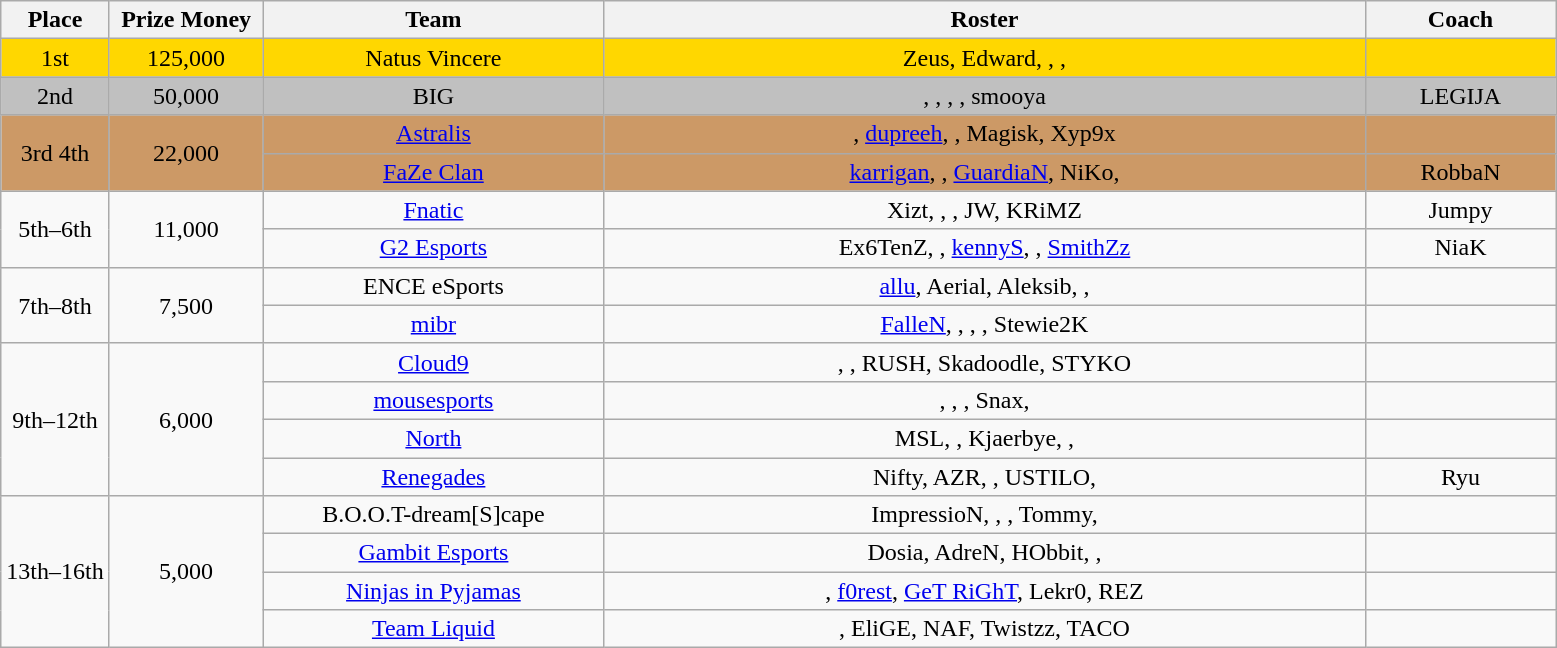<table class="wikitable" style="text-align:center">
<tr>
<th width="65px">Place</th>
<th width="95">Prize Money</th>
<th width="220">Team</th>
<th width="500px">Roster</th>
<th width="120px">Coach</th>
</tr>
<tr>
<td style="text-align:center; background:gold;">1st</td>
<td style="text-align:center; background:gold;">125,000</td>
<td style="text-align:center; background:gold;">Natus Vincere</td>
<td style="text-align:center; background:gold;">Zeus,  Edward,  ,  ,  </td>
<td style="text-align:center; background:gold;"></td>
</tr>
<tr>
<td style="text-align:center; background:silver;">2nd</td>
<td style="text-align:center; background:silver;">50,000</td>
<td style="text-align:center; background:silver;">BIG</td>
<td style="text-align:center; background:silver;">,  ,  ,  ,  smooya</td>
<td style="text-align:center; background:silver;">LEGIJA</td>
</tr>
<tr>
<td style="text-align:center; background:#c96;" rowspan="2">3rd  4th</td>
<td style="text-align:center; background:#c96;" rowspan="2">22,000</td>
<td style="text-align:center; background:#c96;"><a href='#'>Astralis</a></td>
<td style="text-align:center; background:#c96;">,  <a href='#'>dupreeh</a>,  ,  Magisk,  Xyp9x</td>
<td style="text-align:center; background:#c96;"></td>
</tr>
<tr>
<td style="text-align:center; background:#c96;"><a href='#'>FaZe Clan</a></td>
<td style="text-align:center; background:#c96;"><a href='#'>karrigan</a>,  ,  <a href='#'>GuardiaN</a>,  NiKo,  </td>
<td style="text-align:center; background:#c96;">RobbaN</td>
</tr>
<tr>
<td rowspan="2">5th–6th</td>
<td rowspan="2">11,000</td>
<td><a href='#'>Fnatic</a></td>
<td>Xizt,  ,  ,  JW,  KRiMZ</td>
<td>Jumpy</td>
</tr>
<tr>
<td><a href='#'>G2 Esports</a></td>
<td>Ex6TenZ,  ,  <a href='#'>kennyS</a>,  ,  <a href='#'>SmithZz</a></td>
<td>NiaK</td>
</tr>
<tr>
<td rowspan="2">7th–8th</td>
<td rowspan="2">7,500</td>
<td>ENCE eSports</td>
<td><a href='#'>allu</a>,  Aerial,  Aleksib,  ,  </td>
<td></td>
</tr>
<tr>
<td><a href='#'>mibr</a></td>
<td><a href='#'>FalleN</a>,  ,  ,  ,  Stewie2K</td>
<td></td>
</tr>
<tr>
<td rowspan="4">9th–12th</td>
<td rowspan="4">6,000</td>
<td><a href='#'>Cloud9</a></td>
<td>,  ,  RUSH,  Skadoodle,  STYKO</td>
<td></td>
</tr>
<tr>
<td><a href='#'>mousesports</a></td>
<td>,  ,  ,  Snax,  </td>
<td></td>
</tr>
<tr>
<td><a href='#'>North</a></td>
<td>MSL,  ,  Kjaerbye,  ,  </td>
<td></td>
</tr>
<tr>
<td><a href='#'>Renegades</a></td>
<td>Nifty,  AZR,  ,  USTILO,  </td>
<td>Ryu</td>
</tr>
<tr>
<td rowspan="4">13th–16th</td>
<td rowspan="4">5,000</td>
<td>B.O.O.T-dream[S]cape</td>
<td>ImpressioN,  ,  ,  Tommy,  </td>
<td></td>
</tr>
<tr>
<td><a href='#'>Gambit Esports</a></td>
<td>Dosia,  AdreN,  HObbit,  ,  </td>
<td></td>
</tr>
<tr>
<td><a href='#'>Ninjas in Pyjamas</a></td>
<td>,  <a href='#'>f0rest</a>,  <a href='#'>GeT RiGhT</a>,  Lekr0,  REZ</td>
<td></td>
</tr>
<tr>
<td><a href='#'>Team Liquid</a></td>
<td>,  EliGE,  NAF,  Twistzz,  TACO</td>
<td></td>
</tr>
</table>
